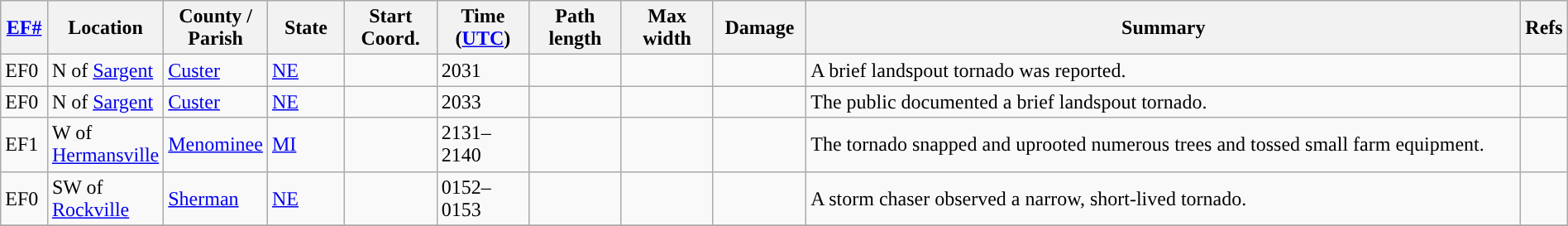<table class="wikitable sortable" style="width:100%;">
<tr>
<th scope="col" width="3%" align="center"><a href='#'>EF#</a></th>
<th scope="col" width="7%" align="center" class="unsortable">Location</th>
<th scope="col" width="6%" align="center" class="unsortable">County / Parish</th>
<th scope="col" width="5%" align="center">State</th>
<th scope="col" width="6%" align="center">Start Coord.</th>
<th scope="col" width="6%" align="center">Time (<a href='#'>UTC</a>)</th>
<th scope="col" width="6%" align="center">Path length</th>
<th scope="col" width="6%" align="center">Max width</th>
<th scope="col" width="6%" align="center">Damage</th>
<th scope="col" width="48%" class="unsortable" align="center">Summary</th>
<th scope="col" width="48%" class="unsortable" align="center">Refs</th>
</tr>
<tr>
<td>EF0</td>
<td>N of <a href='#'>Sargent</a></td>
<td><a href='#'>Custer</a></td>
<td><a href='#'>NE</a></td>
<td></td>
<td>2031</td>
<td></td>
<td></td>
<td></td>
<td>A brief landspout tornado was reported.</td>
<td></td>
</tr>
<tr>
<td>EF0</td>
<td>N of <a href='#'>Sargent</a></td>
<td><a href='#'>Custer</a></td>
<td><a href='#'>NE</a></td>
<td></td>
<td>2033</td>
<td></td>
<td></td>
<td></td>
<td>The public documented a brief landspout tornado.</td>
<td></td>
</tr>
<tr>
<td>EF1</td>
<td>W of <a href='#'>Hermansville</a></td>
<td><a href='#'>Menominee</a></td>
<td><a href='#'>MI</a></td>
<td></td>
<td>2131–2140</td>
<td></td>
<td></td>
<td></td>
<td>The tornado snapped and uprooted numerous trees and tossed small farm equipment.</td>
<td></td>
</tr>
<tr>
<td>EF0</td>
<td>SW of <a href='#'>Rockville</a></td>
<td><a href='#'>Sherman</a></td>
<td><a href='#'>NE</a></td>
<td></td>
<td>0152–0153</td>
<td></td>
<td></td>
<td></td>
<td>A storm chaser observed a narrow, short-lived tornado.</td>
<td></td>
</tr>
<tr>
</tr>
</table>
